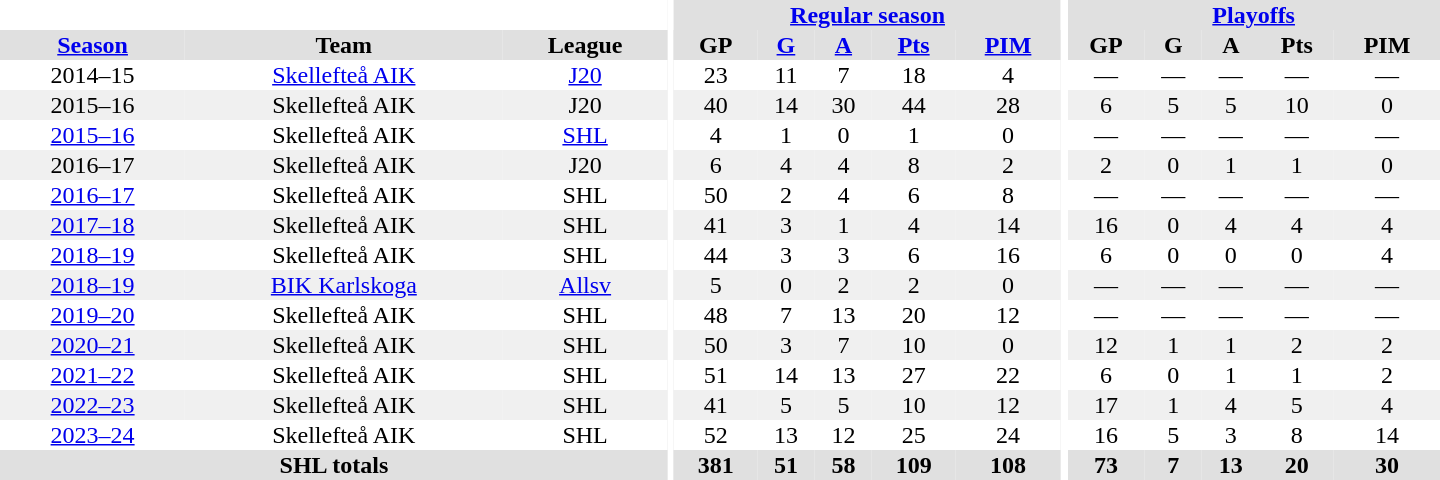<table border="0" cellpadding="1" cellspacing="0" style="text-align:center; width:60em">
<tr bgcolor="#e0e0e0">
<th colspan="3" bgcolor="#ffffff"></th>
<th rowspan="101" bgcolor="#ffffff"></th>
<th colspan="5"><a href='#'>Regular season</a></th>
<th rowspan="101" bgcolor="#ffffff"></th>
<th colspan="5"><a href='#'>Playoffs</a></th>
</tr>
<tr bgcolor="#e0e0e0">
<th><a href='#'>Season</a></th>
<th>Team</th>
<th>League</th>
<th>GP</th>
<th><a href='#'>G</a></th>
<th><a href='#'>A</a></th>
<th><a href='#'>Pts</a></th>
<th><a href='#'>PIM</a></th>
<th>GP</th>
<th>G</th>
<th>A</th>
<th>Pts</th>
<th>PIM</th>
</tr>
<tr>
<td>2014–15</td>
<td><a href='#'>Skellefteå AIK</a></td>
<td><a href='#'>J20</a></td>
<td>23</td>
<td>11</td>
<td>7</td>
<td>18</td>
<td>4</td>
<td>—</td>
<td>—</td>
<td>—</td>
<td>—</td>
<td>—</td>
</tr>
<tr bgcolor="#f0f0f0">
<td>2015–16</td>
<td>Skellefteå AIK</td>
<td>J20</td>
<td>40</td>
<td>14</td>
<td>30</td>
<td>44</td>
<td>28</td>
<td>6</td>
<td>5</td>
<td>5</td>
<td>10</td>
<td>0</td>
</tr>
<tr>
<td><a href='#'>2015–16</a></td>
<td>Skellefteå AIK</td>
<td><a href='#'>SHL</a></td>
<td>4</td>
<td>1</td>
<td>0</td>
<td>1</td>
<td>0</td>
<td>—</td>
<td>—</td>
<td>—</td>
<td>—</td>
<td>—</td>
</tr>
<tr bgcolor="#f0f0f0">
<td>2016–17</td>
<td>Skellefteå AIK</td>
<td>J20</td>
<td>6</td>
<td>4</td>
<td>4</td>
<td>8</td>
<td>2</td>
<td>2</td>
<td>0</td>
<td>1</td>
<td>1</td>
<td>0</td>
</tr>
<tr>
<td><a href='#'>2016–17</a></td>
<td>Skellefteå AIK</td>
<td>SHL</td>
<td>50</td>
<td>2</td>
<td>4</td>
<td>6</td>
<td>8</td>
<td>—</td>
<td>—</td>
<td>—</td>
<td>—</td>
<td>—</td>
</tr>
<tr bgcolor="#f0f0f0">
<td><a href='#'>2017–18</a></td>
<td>Skellefteå AIK</td>
<td>SHL</td>
<td>41</td>
<td>3</td>
<td>1</td>
<td>4</td>
<td>14</td>
<td>16</td>
<td>0</td>
<td>4</td>
<td>4</td>
<td>4</td>
</tr>
<tr>
<td><a href='#'>2018–19</a></td>
<td>Skellefteå AIK</td>
<td>SHL</td>
<td>44</td>
<td>3</td>
<td>3</td>
<td>6</td>
<td>16</td>
<td>6</td>
<td>0</td>
<td>0</td>
<td>0</td>
<td>4</td>
</tr>
<tr bgcolor="#f0f0f0">
<td><a href='#'>2018–19</a></td>
<td><a href='#'>BIK Karlskoga</a></td>
<td><a href='#'>Allsv</a></td>
<td>5</td>
<td>0</td>
<td>2</td>
<td>2</td>
<td>0</td>
<td>—</td>
<td>—</td>
<td>—</td>
<td>—</td>
<td>—</td>
</tr>
<tr>
<td><a href='#'>2019–20</a></td>
<td>Skellefteå AIK</td>
<td>SHL</td>
<td>48</td>
<td>7</td>
<td>13</td>
<td>20</td>
<td>12</td>
<td>—</td>
<td>—</td>
<td>—</td>
<td>—</td>
<td>—</td>
</tr>
<tr bgcolor="#f0f0f0">
<td><a href='#'>2020–21</a></td>
<td>Skellefteå AIK</td>
<td>SHL</td>
<td>50</td>
<td>3</td>
<td>7</td>
<td>10</td>
<td>0</td>
<td>12</td>
<td>1</td>
<td>1</td>
<td>2</td>
<td>2</td>
</tr>
<tr>
<td><a href='#'>2021–22</a></td>
<td>Skellefteå AIK</td>
<td>SHL</td>
<td>51</td>
<td>14</td>
<td>13</td>
<td>27</td>
<td>22</td>
<td>6</td>
<td>0</td>
<td>1</td>
<td>1</td>
<td>2</td>
</tr>
<tr bgcolor="#f0f0f0">
<td><a href='#'>2022–23</a></td>
<td>Skellefteå AIK</td>
<td>SHL</td>
<td>41</td>
<td>5</td>
<td>5</td>
<td>10</td>
<td>12</td>
<td>17</td>
<td>1</td>
<td>4</td>
<td>5</td>
<td>4</td>
</tr>
<tr>
<td><a href='#'>2023–24</a></td>
<td>Skellefteå AIK</td>
<td>SHL</td>
<td>52</td>
<td>13</td>
<td>12</td>
<td>25</td>
<td>24</td>
<td>16</td>
<td>5</td>
<td>3</td>
<td>8</td>
<td>14</td>
</tr>
<tr bgcolor="#e0e0e0">
<th colspan="3">SHL totals</th>
<th>381</th>
<th>51</th>
<th>58</th>
<th>109</th>
<th>108</th>
<th>73</th>
<th>7</th>
<th>13</th>
<th>20</th>
<th>30</th>
</tr>
</table>
